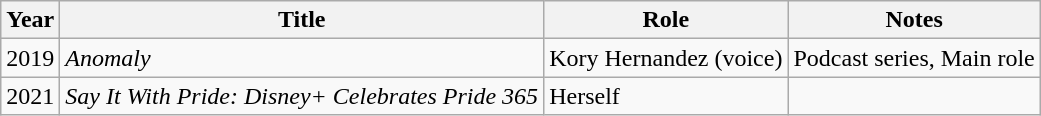<table class="wikitable sortable">
<tr>
<th scope="col">Year</th>
<th scope="col">Title</th>
<th scope="col">Role</th>
<th class="unsortable" scope="col">Notes</th>
</tr>
<tr>
<td>2019</td>
<td><em>Anomaly</em></td>
<td>Kory Hernandez (voice)</td>
<td>Podcast series, Main role</td>
</tr>
<tr>
<td>2021</td>
<td><em>Say It With Pride: Disney+ Celebrates Pride 365</em></td>
<td>Herself</td>
<td></td>
</tr>
</table>
